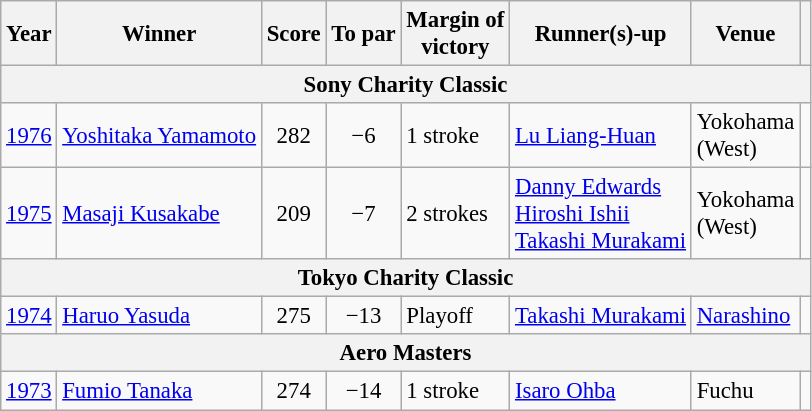<table class=wikitable style="font-size:95%">
<tr>
<th>Year</th>
<th>Winner</th>
<th>Score</th>
<th>To par</th>
<th>Margin of<br>victory</th>
<th>Runner(s)-up</th>
<th>Venue</th>
<th></th>
</tr>
<tr>
<th colspan=8>Sony Charity Classic</th>
</tr>
<tr>
<td><a href='#'>1976</a></td>
<td> <a href='#'>Yoshitaka Yamamoto</a></td>
<td align=center>282</td>
<td align=center>−6</td>
<td>1 stroke</td>
<td> <a href='#'>Lu Liang-Huan</a></td>
<td>Yokohama<br>(West)</td>
<td></td>
</tr>
<tr>
<td><a href='#'>1975</a></td>
<td> <a href='#'>Masaji Kusakabe</a></td>
<td align=center>209</td>
<td align=center>−7</td>
<td>2 strokes</td>
<td> <a href='#'>Danny Edwards</a><br> <a href='#'>Hiroshi Ishii</a><br> <a href='#'>Takashi Murakami</a></td>
<td>Yokohama<br>(West)</td>
<td></td>
</tr>
<tr>
<th colspan=8>Tokyo Charity Classic</th>
</tr>
<tr>
<td><a href='#'>1974</a></td>
<td> <a href='#'>Haruo Yasuda</a></td>
<td align=center>275</td>
<td align=center>−13</td>
<td>Playoff</td>
<td> <a href='#'>Takashi Murakami</a></td>
<td><a href='#'>Narashino</a></td>
<td></td>
</tr>
<tr>
<th colspan=8>Aero Masters</th>
</tr>
<tr>
<td><a href='#'>1973</a></td>
<td> <a href='#'>Fumio Tanaka</a></td>
<td align=center>274</td>
<td align=center>−14</td>
<td>1 stroke</td>
<td> <a href='#'>Isaro Ohba</a></td>
<td>Fuchu</td>
<td></td>
</tr>
</table>
